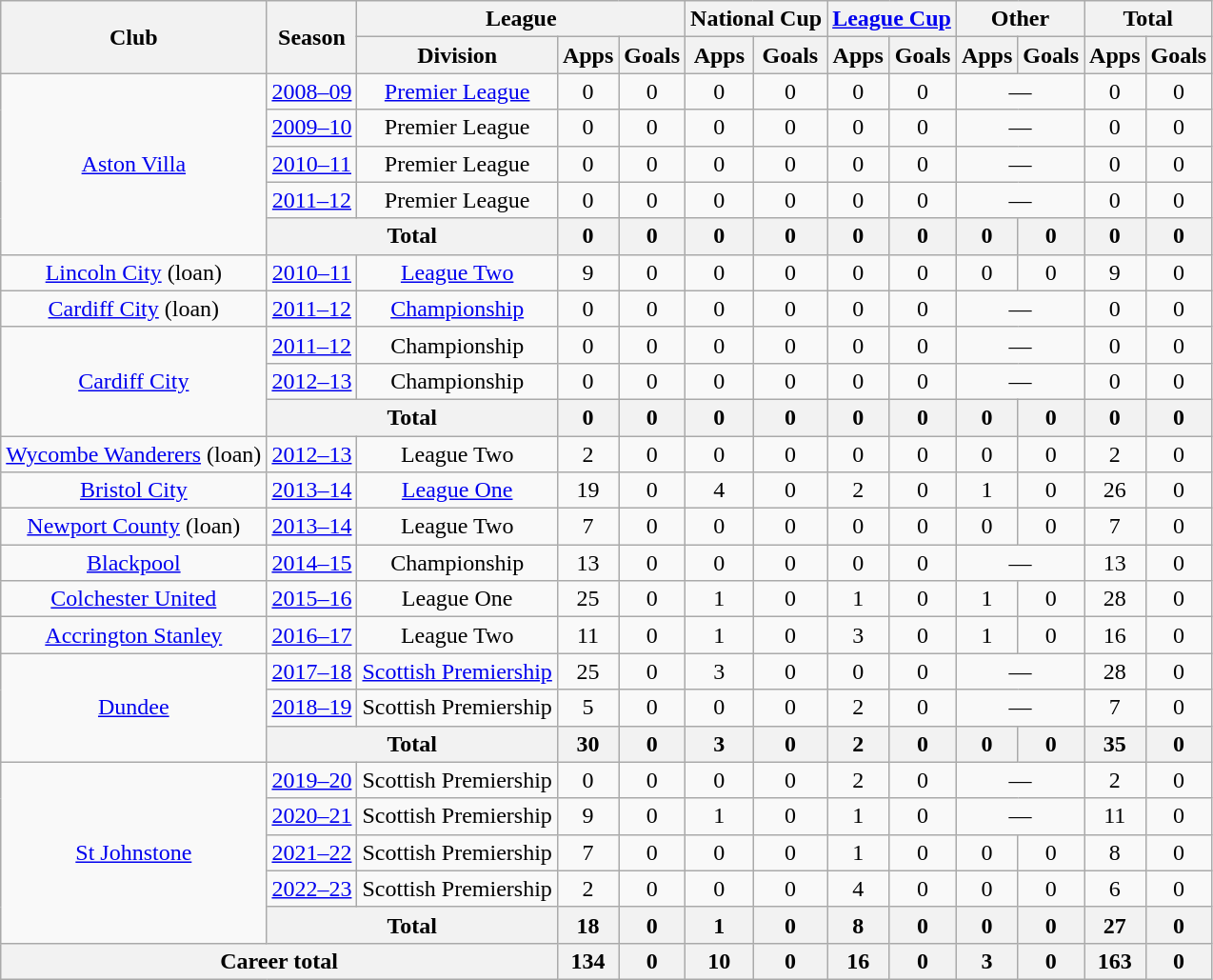<table class="wikitable" style="text-align: center">
<tr>
<th rowspan="2">Club</th>
<th rowspan="2">Season</th>
<th colspan="3">League</th>
<th colspan="2">National Cup</th>
<th colspan="2"><a href='#'>League Cup</a></th>
<th colspan="2">Other</th>
<th colspan="2">Total</th>
</tr>
<tr>
<th>Division</th>
<th>Apps</th>
<th>Goals</th>
<th>Apps</th>
<th>Goals</th>
<th>Apps</th>
<th>Goals</th>
<th>Apps</th>
<th>Goals</th>
<th>Apps</th>
<th>Goals</th>
</tr>
<tr>
<td rowspan="5"><a href='#'>Aston Villa</a></td>
<td><a href='#'>2008–09</a></td>
<td><a href='#'>Premier League</a></td>
<td>0</td>
<td>0</td>
<td>0</td>
<td>0</td>
<td>0</td>
<td>0</td>
<td colspan="2">—</td>
<td>0</td>
<td>0</td>
</tr>
<tr>
<td><a href='#'>2009–10</a></td>
<td>Premier League</td>
<td>0</td>
<td>0</td>
<td>0</td>
<td>0</td>
<td>0</td>
<td>0</td>
<td colspan="2">—</td>
<td>0</td>
<td>0</td>
</tr>
<tr>
<td><a href='#'>2010–11</a></td>
<td>Premier League</td>
<td>0</td>
<td>0</td>
<td>0</td>
<td>0</td>
<td>0</td>
<td>0</td>
<td colspan="2">—</td>
<td>0</td>
<td>0</td>
</tr>
<tr>
<td><a href='#'>2011–12</a></td>
<td>Premier League</td>
<td>0</td>
<td>0</td>
<td>0</td>
<td>0</td>
<td>0</td>
<td>0</td>
<td colspan="2">—</td>
<td>0</td>
<td>0</td>
</tr>
<tr>
<th colspan="2">Total</th>
<th>0</th>
<th>0</th>
<th>0</th>
<th>0</th>
<th>0</th>
<th>0</th>
<th>0</th>
<th>0</th>
<th>0</th>
<th>0</th>
</tr>
<tr>
<td><a href='#'>Lincoln City</a> (loan)</td>
<td><a href='#'>2010–11</a></td>
<td><a href='#'>League Two</a></td>
<td>9</td>
<td>0</td>
<td>0</td>
<td>0</td>
<td>0</td>
<td>0</td>
<td>0</td>
<td>0</td>
<td>9</td>
<td>0</td>
</tr>
<tr>
<td><a href='#'>Cardiff City</a> (loan)</td>
<td><a href='#'>2011–12</a></td>
<td><a href='#'>Championship</a></td>
<td>0</td>
<td>0</td>
<td>0</td>
<td>0</td>
<td>0</td>
<td>0</td>
<td colspan="2">—</td>
<td>0</td>
<td>0</td>
</tr>
<tr>
<td rowspan="3"><a href='#'>Cardiff City</a></td>
<td><a href='#'>2011–12</a></td>
<td>Championship</td>
<td>0</td>
<td>0</td>
<td>0</td>
<td>0</td>
<td>0</td>
<td>0</td>
<td colspan="2">—</td>
<td>0</td>
<td>0</td>
</tr>
<tr>
<td><a href='#'>2012–13</a></td>
<td>Championship</td>
<td>0</td>
<td>0</td>
<td>0</td>
<td>0</td>
<td>0</td>
<td>0</td>
<td colspan="2">—</td>
<td>0</td>
<td>0</td>
</tr>
<tr>
<th colspan="2">Total</th>
<th>0</th>
<th>0</th>
<th>0</th>
<th>0</th>
<th>0</th>
<th>0</th>
<th>0</th>
<th>0</th>
<th>0</th>
<th>0</th>
</tr>
<tr>
<td><a href='#'>Wycombe Wanderers</a> (loan)</td>
<td><a href='#'>2012–13</a></td>
<td>League Two</td>
<td>2</td>
<td>0</td>
<td>0</td>
<td>0</td>
<td>0</td>
<td>0</td>
<td>0</td>
<td>0</td>
<td>2</td>
<td>0</td>
</tr>
<tr>
<td><a href='#'>Bristol City</a></td>
<td><a href='#'>2013–14</a></td>
<td><a href='#'>League One</a></td>
<td>19</td>
<td>0</td>
<td>4</td>
<td>0</td>
<td>2</td>
<td>0</td>
<td>1</td>
<td>0</td>
<td>26</td>
<td>0</td>
</tr>
<tr>
<td><a href='#'>Newport County</a> (loan)</td>
<td><a href='#'>2013–14</a></td>
<td>League Two</td>
<td>7</td>
<td>0</td>
<td>0</td>
<td>0</td>
<td>0</td>
<td>0</td>
<td>0</td>
<td>0</td>
<td>7</td>
<td>0</td>
</tr>
<tr>
<td><a href='#'>Blackpool</a></td>
<td><a href='#'>2014–15</a></td>
<td>Championship</td>
<td>13</td>
<td>0</td>
<td>0</td>
<td>0</td>
<td>0</td>
<td>0</td>
<td colspan="2">—</td>
<td>13</td>
<td>0</td>
</tr>
<tr>
<td><a href='#'>Colchester United</a></td>
<td><a href='#'>2015–16</a></td>
<td>League One</td>
<td>25</td>
<td>0</td>
<td>1</td>
<td>0</td>
<td>1</td>
<td>0</td>
<td>1</td>
<td>0</td>
<td>28</td>
<td>0</td>
</tr>
<tr>
<td><a href='#'>Accrington Stanley</a></td>
<td><a href='#'>2016–17</a></td>
<td>League Two</td>
<td>11</td>
<td>0</td>
<td>1</td>
<td>0</td>
<td>3</td>
<td>0</td>
<td>1</td>
<td>0</td>
<td>16</td>
<td>0</td>
</tr>
<tr>
<td rowspan=3><a href='#'>Dundee</a></td>
<td><a href='#'>2017–18</a></td>
<td><a href='#'>Scottish Premiership</a></td>
<td>25</td>
<td>0</td>
<td>3</td>
<td>0</td>
<td>0</td>
<td>0</td>
<td colspan="2">—</td>
<td>28</td>
<td>0</td>
</tr>
<tr>
<td><a href='#'>2018–19</a></td>
<td>Scottish Premiership</td>
<td>5</td>
<td>0</td>
<td>0</td>
<td>0</td>
<td>2</td>
<td>0</td>
<td colspan=2>—</td>
<td>7</td>
<td>0</td>
</tr>
<tr>
<th colspan=2>Total</th>
<th>30</th>
<th>0</th>
<th>3</th>
<th>0</th>
<th>2</th>
<th>0</th>
<th>0</th>
<th>0</th>
<th>35</th>
<th>0</th>
</tr>
<tr>
<td rowspan="5"><a href='#'>St Johnstone</a></td>
<td><a href='#'>2019–20</a></td>
<td>Scottish Premiership</td>
<td>0</td>
<td>0</td>
<td>0</td>
<td>0</td>
<td>2</td>
<td>0</td>
<td colspan=2>—</td>
<td>2</td>
<td>0</td>
</tr>
<tr>
<td><a href='#'>2020–21</a></td>
<td>Scottish Premiership</td>
<td>9</td>
<td>0</td>
<td>1</td>
<td>0</td>
<td>1</td>
<td>0</td>
<td colspan=2>—</td>
<td>11</td>
<td>0</td>
</tr>
<tr>
<td><a href='#'>2021–22</a></td>
<td>Scottish Premiership</td>
<td>7</td>
<td>0</td>
<td>0</td>
<td>0</td>
<td>1</td>
<td>0</td>
<td>0</td>
<td>0</td>
<td>8</td>
<td>0</td>
</tr>
<tr>
<td><a href='#'>2022–23</a></td>
<td>Scottish Premiership</td>
<td>2</td>
<td>0</td>
<td>0</td>
<td>0</td>
<td>4</td>
<td>0</td>
<td>0</td>
<td>0</td>
<td>6</td>
<td>0</td>
</tr>
<tr>
<th colspan="2">Total</th>
<th>18</th>
<th>0</th>
<th>1</th>
<th>0</th>
<th>8</th>
<th>0</th>
<th>0</th>
<th>0</th>
<th>27</th>
<th>0</th>
</tr>
<tr>
<th colspan="3">Career total</th>
<th>134</th>
<th>0</th>
<th>10</th>
<th>0</th>
<th>16</th>
<th>0</th>
<th>3</th>
<th>0</th>
<th>163</th>
<th>0</th>
</tr>
</table>
